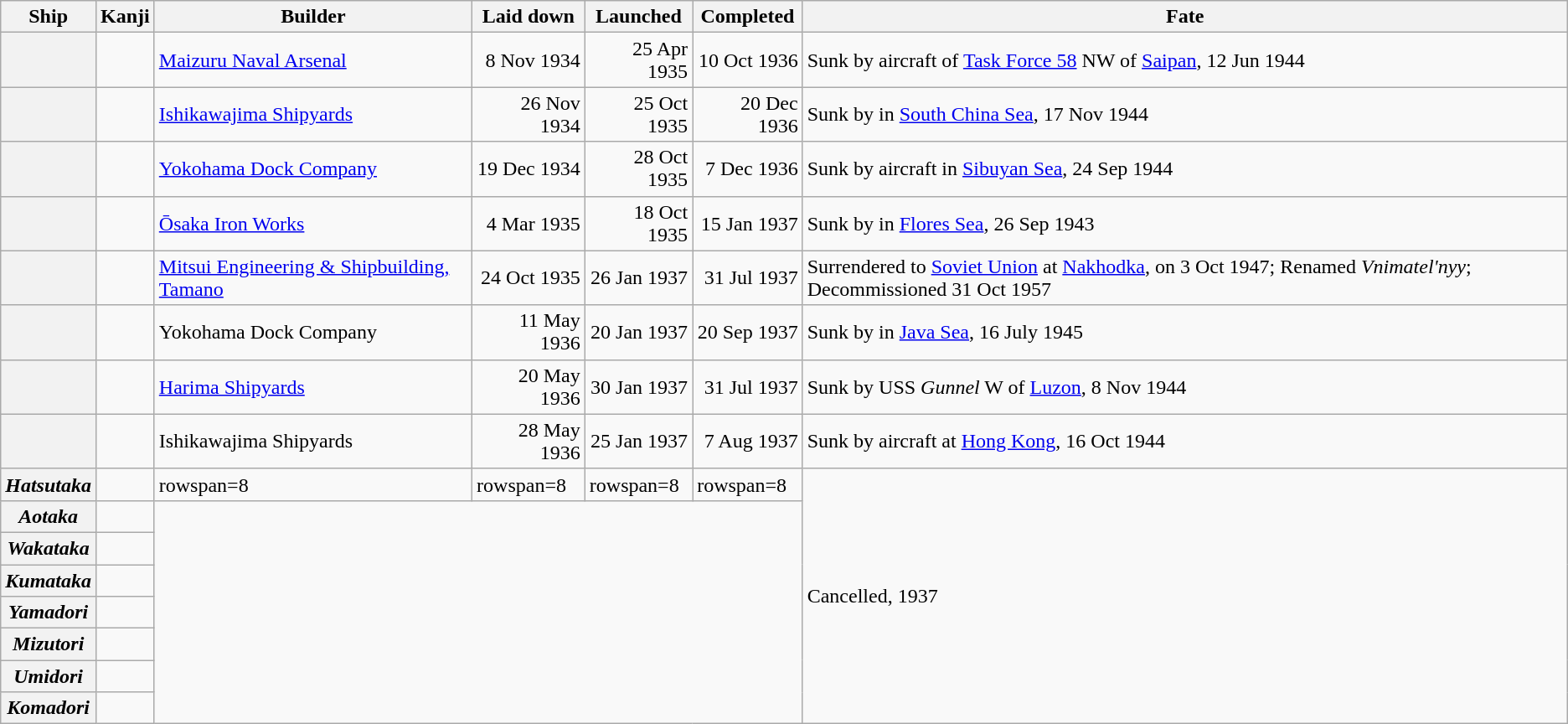<table class="wikitable sortable plainrowheaders">
<tr>
<th scope="col">Ship</th>
<th scope="col">Kanji</th>
<th scope="col">Builder</th>
<th scope="col">Laid down</th>
<th scope="col">Launched</th>
<th scope="col">Completed</th>
<th scope="col">Fate</th>
</tr>
<tr>
<th scope="row"></th>
<td></td>
<td><a href='#'>Maizuru Naval Arsenal</a></td>
<td style="text-align: right;">8 Nov 1934</td>
<td style="text-align: right;">25 Apr 1935</td>
<td style="text-align: right;">10 Oct 1936</td>
<td>Sunk by aircraft of <a href='#'>Task Force 58</a> NW of <a href='#'>Saipan</a>, 12 Jun 1944</td>
</tr>
<tr>
<th scope="row"></th>
<td></td>
<td><a href='#'>Ishikawajima Shipyards</a></td>
<td style="text-align: right;">26 Nov 1934</td>
<td style="text-align: right;">25 Oct 1935</td>
<td style="text-align: right;">20 Dec 1936</td>
<td>Sunk by  in <a href='#'>South China Sea</a>, 17 Nov 1944</td>
</tr>
<tr>
<th scope="row"></th>
<td></td>
<td><a href='#'>Yokohama Dock Company</a></td>
<td style="text-align: right;">19 Dec 1934</td>
<td style="text-align: right;">28 Oct 1935</td>
<td style="text-align: right;">7 Dec 1936</td>
<td>Sunk by aircraft in <a href='#'>Sibuyan Sea</a>, 24 Sep 1944</td>
</tr>
<tr>
<th scope="row"></th>
<td></td>
<td><a href='#'>Ōsaka Iron Works</a></td>
<td style="text-align: right;">4 Mar 1935</td>
<td style="text-align: right;">18 Oct 1935</td>
<td style="text-align: right;">15 Jan 1937</td>
<td>Sunk by  in <a href='#'>Flores Sea</a>, 26 Sep 1943</td>
</tr>
<tr>
<th scope="row"></th>
<td></td>
<td><a href='#'>Mitsui Engineering & Shipbuilding, Tamano</a></td>
<td style="text-align: right;">24 Oct 1935</td>
<td style="text-align: right;">26 Jan 1937</td>
<td style="text-align: right;">31 Jul 1937</td>
<td>Surrendered to <a href='#'>Soviet Union</a> at <a href='#'>Nakhodka</a>, on 3 Oct 1947; Renamed <em>Vnimatel'nyy</em>; Decommissioned 31 Oct 1957</td>
</tr>
<tr>
<th scope="row"></th>
<td></td>
<td>Yokohama Dock Company</td>
<td style="text-align: right;">11 May 1936</td>
<td style="text-align: right;">20 Jan 1937</td>
<td style="text-align: right;">20 Sep 1937</td>
<td>Sunk by  in <a href='#'>Java Sea</a>, 16 July 1945</td>
</tr>
<tr>
<th scope="row"></th>
<td></td>
<td><a href='#'>Harima Shipyards</a></td>
<td style="text-align: right;">20 May 1936</td>
<td style="text-align: right;">30 Jan 1937</td>
<td style="text-align: right;">31 Jul 1937</td>
<td>Sunk by USS <em>Gunnel</em> W of <a href='#'>Luzon</a>, 8 Nov 1944</td>
</tr>
<tr>
<th scope="row"></th>
<td></td>
<td>Ishikawajima Shipyards</td>
<td style="text-align: right;">28 May 1936</td>
<td style="text-align: right;">25 Jan 1937</td>
<td style="text-align: right;">7 Aug 1937</td>
<td>Sunk by aircraft at <a href='#'>Hong Kong</a>, 16 Oct 1944</td>
</tr>
<tr>
<th scope="row"><em>Hatsutaka</em></th>
<td></td>
<td>rowspan=8 </td>
<td>rowspan=8 </td>
<td>rowspan=8 </td>
<td>rowspan=8 </td>
<td rowspan=8>Cancelled, 1937</td>
</tr>
<tr>
<th scope="row"><em>Aotaka</em></th>
<td></td>
</tr>
<tr>
<th scope="row"><em>Wakataka</em></th>
<td></td>
</tr>
<tr>
<th scope="row"><em>Kumataka</em></th>
<td></td>
</tr>
<tr>
<th scope="row"><em>Yamadori</em></th>
<td></td>
</tr>
<tr>
<th scope="row"><em>Mizutori</em></th>
<td></td>
</tr>
<tr>
<th scope="row"><em>Umidori</em></th>
<td></td>
</tr>
<tr>
<th scope="row"><em>Komadori</em></th>
<td></td>
</tr>
</table>
